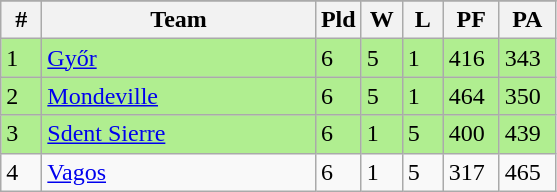<table class=wikitable>
<tr align=center>
</tr>
<tr>
<th width=20>#</th>
<th width=175>Team</th>
<th width=20>Pld</th>
<th width=20>W</th>
<th width=20>L</th>
<th width=30>PF</th>
<th width=30>PA</th>
</tr>
<tr bgcolor=B0EE90>
<td>1</td>
<td align="left"> <a href='#'>Győr</a></td>
<td>6</td>
<td>5</td>
<td>1</td>
<td>416</td>
<td>343</td>
</tr>
<tr bgcolor=B0EE90>
<td>2</td>
<td align="left"> <a href='#'>Mondeville</a></td>
<td>6</td>
<td>5</td>
<td>1</td>
<td>464</td>
<td>350</td>
</tr>
<tr bgcolor=B0EE90>
<td>3</td>
<td align="left"> <a href='#'>Sdent Sierre</a></td>
<td>6</td>
<td>1</td>
<td>5</td>
<td>400</td>
<td>439</td>
</tr>
<tr>
<td>4</td>
<td align="left"> <a href='#'>Vagos</a></td>
<td>6</td>
<td>1</td>
<td>5</td>
<td>317</td>
<td>465</td>
</tr>
</table>
